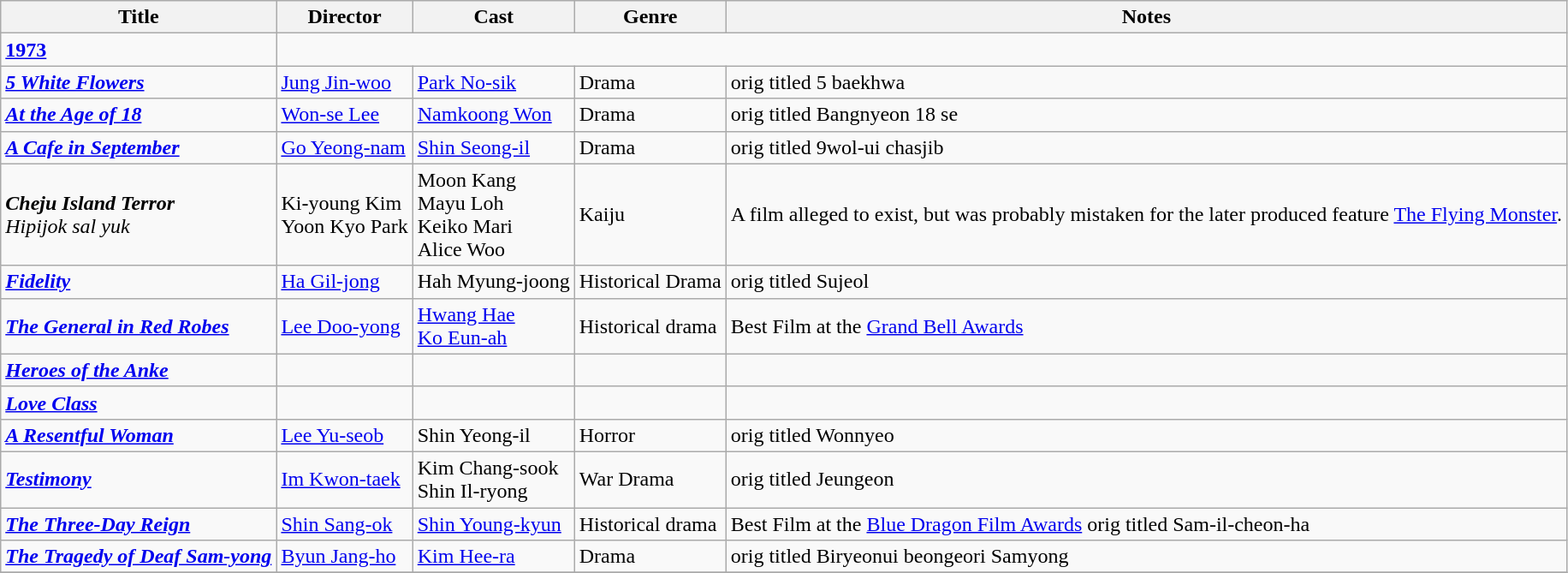<table class="wikitable">
<tr>
<th>Title</th>
<th>Director</th>
<th>Cast</th>
<th>Genre</th>
<th>Notes</th>
</tr>
<tr>
<td><strong><a href='#'>1973</a></strong></td>
</tr>
<tr>
<td><strong><em><a href='#'>5 White Flowers</a></em></strong></td>
<td><a href='#'>Jung Jin-woo</a></td>
<td><a href='#'>Park No-sik</a></td>
<td>Drama</td>
<td>orig titled 5 baekhwa</td>
</tr>
<tr>
<td><strong><em><a href='#'>At the Age of 18</a></em></strong></td>
<td><a href='#'>Won-se Lee</a></td>
<td><a href='#'>Namkoong Won</a></td>
<td>Drama</td>
<td>orig titled Bangnyeon 18 se</td>
</tr>
<tr>
<td><strong><em><a href='#'>A Cafe in September</a></em></strong></td>
<td><a href='#'>Go Yeong-nam</a></td>
<td><a href='#'>Shin Seong-il</a></td>
<td>Drama</td>
<td>orig titled 9wol-ui chasjib</td>
</tr>
<tr>
<td><strong><em>Cheju Island Terror</em></strong><br><em>Hipijok sal yuk</em></td>
<td>Ki-young Kim<br>Yoon Kyo Park</td>
<td>Moon Kang<br>Mayu Loh<br>Keiko Mari<br>Alice Woo</td>
<td>Kaiju</td>
<td>A film alleged to exist, but was probably mistaken for the later produced feature <a href='#'>The Flying Monster</a>.</td>
</tr>
<tr>
<td><strong><em><a href='#'>Fidelity</a></em></strong></td>
<td><a href='#'>Ha Gil-jong</a></td>
<td>Hah Myung-joong</td>
<td>Historical Drama</td>
<td>orig titled Sujeol</td>
</tr>
<tr>
<td><strong><em><a href='#'>The General in Red Robes</a></em></strong></td>
<td><a href='#'>Lee Doo-yong</a></td>
<td><a href='#'>Hwang Hae</a><br><a href='#'>Ko Eun-ah</a></td>
<td>Historical drama</td>
<td>Best Film at the <a href='#'>Grand Bell Awards</a></td>
</tr>
<tr>
<td><strong><em><a href='#'>Heroes of the Anke</a></em></strong></td>
<td></td>
<td></td>
<td></td>
<td></td>
</tr>
<tr>
<td><strong><em><a href='#'>Love Class</a></em></strong></td>
<td></td>
<td></td>
<td></td>
<td></td>
</tr>
<tr>
<td><strong><em><a href='#'>A Resentful Woman</a></em></strong></td>
<td><a href='#'>Lee Yu-seob</a></td>
<td>Shin Yeong-il</td>
<td>Horror</td>
<td>orig titled Wonnyeo</td>
</tr>
<tr>
<td><strong><em><a href='#'>Testimony</a></em></strong></td>
<td><a href='#'>Im Kwon-taek</a></td>
<td>Kim Chang-sook<br>Shin Il-ryong</td>
<td>War Drama</td>
<td>orig titled Jeungeon</td>
</tr>
<tr>
<td><strong><em><a href='#'>The Three-Day Reign</a></em></strong></td>
<td><a href='#'>Shin Sang-ok</a></td>
<td><a href='#'>Shin Young-kyun</a></td>
<td>Historical drama</td>
<td>Best Film at the <a href='#'>Blue Dragon Film Awards</a> orig titled Sam-il-cheon-ha</td>
</tr>
<tr>
<td><strong><em><a href='#'>The Tragedy of Deaf Sam-yong</a></em></strong></td>
<td><a href='#'>Byun Jang-ho</a></td>
<td><a href='#'>Kim Hee-ra</a></td>
<td>Drama</td>
<td>orig titled Biryeonui beongeori Samyong</td>
</tr>
<tr>
</tr>
</table>
